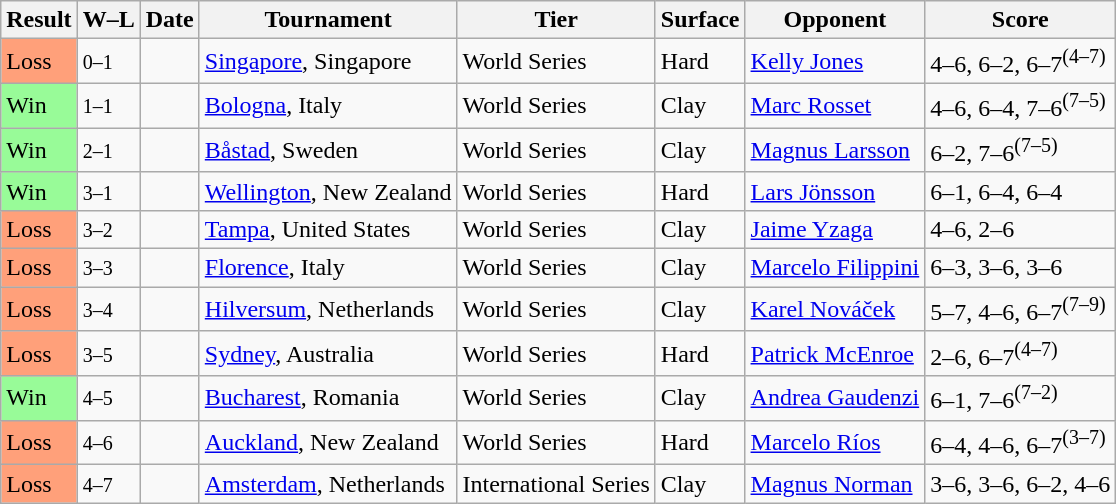<table class="sortable wikitable">
<tr>
<th>Result</th>
<th class="unsortable">W–L</th>
<th>Date</th>
<th>Tournament</th>
<th>Tier</th>
<th>Surface</th>
<th>Opponent</th>
<th class="unsortable">Score</th>
</tr>
<tr>
<td style="background:#ffa07a;">Loss</td>
<td><small>0–1</small></td>
<td><a href='#'></a></td>
<td><a href='#'>Singapore</a>, Singapore</td>
<td>World Series</td>
<td>Hard</td>
<td> <a href='#'>Kelly Jones</a></td>
<td>4–6, 6–2, 6–7<sup>(4–7)</sup></td>
</tr>
<tr>
<td style="background:#98fb98;">Win</td>
<td><small>1–1</small></td>
<td><a href='#'></a></td>
<td><a href='#'>Bologna</a>, Italy</td>
<td>World Series</td>
<td>Clay</td>
<td> <a href='#'>Marc Rosset</a></td>
<td>4–6, 6–4, 7–6<sup>(7–5)</sup></td>
</tr>
<tr>
<td style="background:#98fb98;">Win</td>
<td><small>2–1</small></td>
<td><a href='#'></a></td>
<td><a href='#'>Båstad</a>, Sweden</td>
<td>World Series</td>
<td>Clay</td>
<td> <a href='#'>Magnus Larsson</a></td>
<td>6–2, 7–6<sup>(7–5)</sup></td>
</tr>
<tr>
<td style="background:#98fb98;">Win</td>
<td><small>3–1</small></td>
<td><a href='#'></a></td>
<td><a href='#'>Wellington</a>, New Zealand</td>
<td>World Series</td>
<td>Hard</td>
<td> <a href='#'>Lars Jönsson</a></td>
<td>6–1, 6–4, 6–4</td>
</tr>
<tr>
<td style="background:#ffa07a;">Loss</td>
<td><small>3–2</small></td>
<td><a href='#'></a></td>
<td><a href='#'>Tampa</a>, United States</td>
<td>World Series</td>
<td>Clay</td>
<td> <a href='#'>Jaime Yzaga</a></td>
<td>4–6, 2–6</td>
</tr>
<tr>
<td style="background:#ffa07a;">Loss</td>
<td><small>3–3</small></td>
<td><a href='#'></a></td>
<td><a href='#'>Florence</a>, Italy</td>
<td>World Series</td>
<td>Clay</td>
<td> <a href='#'>Marcelo Filippini</a></td>
<td>6–3, 3–6, 3–6</td>
</tr>
<tr>
<td style="background:#ffa07a;">Loss</td>
<td><small>3–4</small></td>
<td><a href='#'></a></td>
<td><a href='#'>Hilversum</a>, Netherlands</td>
<td>World Series</td>
<td>Clay</td>
<td> <a href='#'>Karel Nováček</a></td>
<td>5–7, 4–6, 6–7<sup>(7–9)</sup></td>
</tr>
<tr>
<td style="background:#ffa07a;">Loss</td>
<td><small>3–5</small></td>
<td><a href='#'></a></td>
<td><a href='#'>Sydney</a>, Australia</td>
<td>World Series</td>
<td>Hard</td>
<td> <a href='#'>Patrick McEnroe</a></td>
<td>2–6, 6–7<sup>(4–7)</sup></td>
</tr>
<tr>
<td style="background:#98fb98;">Win</td>
<td><small>4–5</small></td>
<td><a href='#'></a></td>
<td><a href='#'>Bucharest</a>, Romania</td>
<td>World Series</td>
<td>Clay</td>
<td> <a href='#'>Andrea Gaudenzi</a></td>
<td>6–1, 7–6<sup>(7–2)</sup></td>
</tr>
<tr>
<td style="background:#ffa07a;">Loss</td>
<td><small>4–6</small></td>
<td><a href='#'></a></td>
<td><a href='#'>Auckland</a>, New Zealand</td>
<td>World Series</td>
<td>Hard</td>
<td> <a href='#'>Marcelo Ríos</a></td>
<td>6–4, 4–6, 6–7<sup>(3–7)</sup></td>
</tr>
<tr>
<td style="background:#ffa07a;">Loss</td>
<td><small>4–7</small></td>
<td><a href='#'></a></td>
<td><a href='#'>Amsterdam</a>, Netherlands</td>
<td>International Series</td>
<td>Clay</td>
<td> <a href='#'>Magnus Norman</a></td>
<td>3–6, 3–6, 6–2, 4–6</td>
</tr>
</table>
